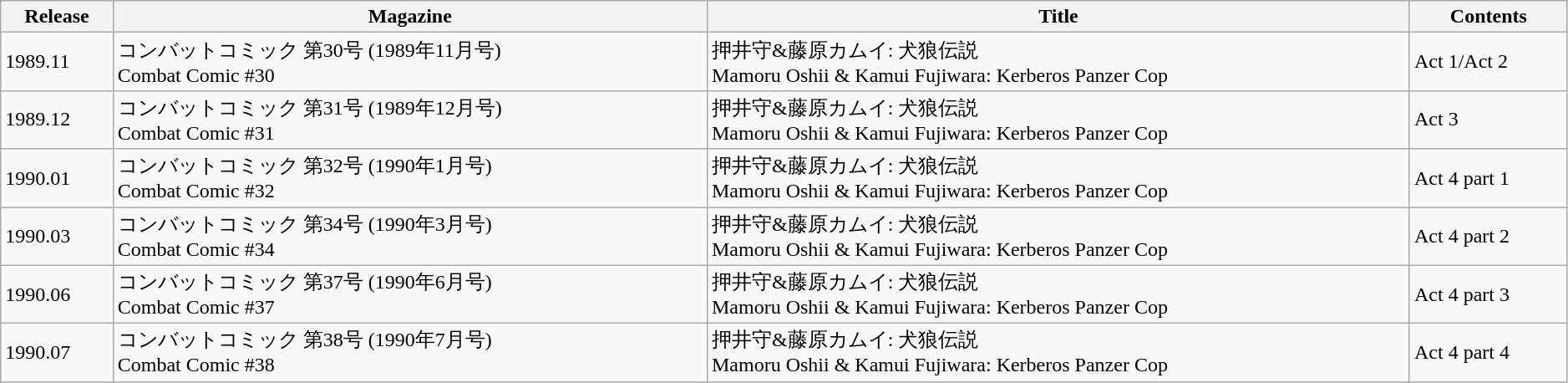<table class="wikitable" width=99% border="1">
<tr>
<th rowspan="1" align="center"><strong>Release</strong></th>
<th rowspan="1" align="center"><strong>Magazine</strong></th>
<th rowspan="1" align="center"><strong>Title</strong></th>
<th rowspan="1" align="center"><strong>Contents</strong></th>
</tr>
<tr>
<td>1989.11</td>
<td>コンバットコミック 第30号 (1989年11月号)<br>Combat Comic #30</td>
<td>押井守&藤原カムイ: 犬狼伝説<br>Mamoru Oshii & Kamui Fujiwara: Kerberos Panzer Cop</td>
<td>Act 1/Act 2</td>
</tr>
<tr>
<td>1989.12</td>
<td>コンバットコミック 第31号 (1989年12月号)<br>Combat Comic #31</td>
<td>押井守&藤原カムイ: 犬狼伝説<br>Mamoru Oshii & Kamui Fujiwara: Kerberos Panzer Cop</td>
<td>Act 3</td>
</tr>
<tr>
<td>1990.01</td>
<td>コンバットコミック 第32号 (1990年1月号)<br>Combat Comic #32</td>
<td>押井守&藤原カムイ: 犬狼伝説<br>Mamoru Oshii & Kamui Fujiwara: Kerberos Panzer Cop</td>
<td>Act 4 part 1</td>
</tr>
<tr>
<td>1990.03</td>
<td>コンバットコミック 第34号 (1990年3月号)<br>Combat Comic #34</td>
<td>押井守&藤原カムイ: 犬狼伝説<br>Mamoru Oshii & Kamui Fujiwara: Kerberos Panzer Cop</td>
<td>Act 4 part 2</td>
</tr>
<tr>
<td>1990.06</td>
<td>コンバットコミック 第37号 (1990年6月号)<br>Combat Comic #37</td>
<td>押井守&藤原カムイ: 犬狼伝説<br>Mamoru Oshii & Kamui Fujiwara: Kerberos Panzer Cop</td>
<td>Act 4 part 3</td>
</tr>
<tr>
<td>1990.07</td>
<td>コンバットコミック 第38号 (1990年7月号)<br>Combat Comic #38</td>
<td>押井守&藤原カムイ: 犬狼伝説<br>Mamoru Oshii & Kamui Fujiwara: Kerberos Panzer Cop</td>
<td>Act 4 part 4</td>
</tr>
</table>
